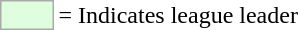<table>
<tr>
<td style="background:#DDFFDD; border:1px solid #aaa; width:2em;"></td>
<td>= Indicates league leader</td>
</tr>
</table>
